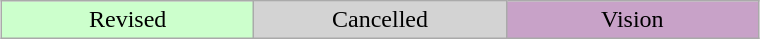<table class="wikitable" style="text-align:center; margin:auto; width:40%">
<tr>
<td width="80" bgcolor="#ccffcc">Revised</td>
<td width="80" bgcolor=" lightgray">Cancelled</td>
<td width="80" bgcolor="#C8A2C8">Vision</td>
</tr>
</table>
